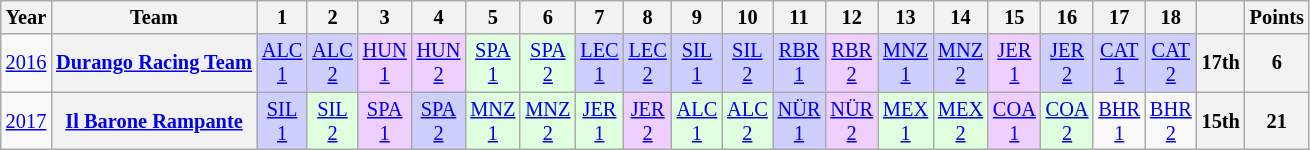<table class="wikitable" style="text-align:center; font-size:85%">
<tr>
<th>Year</th>
<th>Team</th>
<th>1</th>
<th>2</th>
<th>3</th>
<th>4</th>
<th>5</th>
<th>6</th>
<th>7</th>
<th>8</th>
<th>9</th>
<th>10</th>
<th>11</th>
<th>12</th>
<th>13</th>
<th>14</th>
<th>15</th>
<th>16</th>
<th>17</th>
<th>18</th>
<th></th>
<th>Points</th>
</tr>
<tr>
<td><a href='#'>2016</a></td>
<th nowrap><a href='#'>Durango Racing Team</a></th>
<td style="background:#CFCFFF;"><a href='#'>ALC<br>1</a><br></td>
<td style="background:#CFCFFF;"><a href='#'>ALC<br>2</a><br></td>
<td style="background:#EFCFFF;"><a href='#'>HUN<br>1</a><br></td>
<td style="background:#EFCFFF;"><a href='#'>HUN<br>2</a><br></td>
<td style="background:#DFFFDF;"><a href='#'>SPA<br>1</a><br></td>
<td style="background:#DFFFDF;"><a href='#'>SPA<br>2</a><br></td>
<td style="background:#CFCFFF;"><a href='#'>LEC<br>1</a><br></td>
<td style="background:#CFCFFF;"><a href='#'>LEC<br>2</a><br></td>
<td style="background:#CFCFFF;"><a href='#'>SIL<br>1</a><br></td>
<td style="background:#CFCFFF;"><a href='#'>SIL<br>2</a><br></td>
<td style="background:#CFCFFF;"><a href='#'>RBR<br>1</a><br></td>
<td style="background:#EFCFFF;"><a href='#'>RBR<br>2</a><br></td>
<td style="background:#CFCFFF;"><a href='#'>MNZ<br>1</a><br></td>
<td style="background:#CFCFFF;"><a href='#'>MNZ<br>2</a><br></td>
<td style="background:#EFCFFF;"><a href='#'>JER<br>1</a><br></td>
<td style="background:#CFCFFF;"><a href='#'>JER<br>2</a><br></td>
<td style="background:#CFCFFF;"><a href='#'>CAT<br>1</a><br></td>
<td style="background:#CFCFFF;"><a href='#'>CAT<br>2</a><br></td>
<th>17th</th>
<th>6</th>
</tr>
<tr>
<td><a href='#'>2017</a></td>
<th nowrap><a href='#'>Il Barone Rampante</a></th>
<td style="background:#CFCFFF;"><a href='#'>SIL<br>1</a><br></td>
<td style="background:#DFFFDF;"><a href='#'>SIL<br>2</a><br></td>
<td style="background:#EFCFFF;"><a href='#'>SPA<br>1</a><br></td>
<td style="background:#CFCFFF;"><a href='#'>SPA<br>2</a><br></td>
<td style="background:#DFFFDF;"><a href='#'>MNZ<br>1</a><br></td>
<td style="background:#DFFFDF;"><a href='#'>MNZ<br>2</a><br></td>
<td style="background:#DFFFDF;"><a href='#'>JER<br>1</a><br></td>
<td style="background:#EFCFFF;"><a href='#'>JER<br>2</a><br></td>
<td style="background:#DFFFDF;"><a href='#'>ALC<br>1</a><br></td>
<td style="background:#DFFFDF;"><a href='#'>ALC<br>2</a><br></td>
<td style="background:#CFCFFF;"><a href='#'>NÜR<br>1</a><br></td>
<td style="background:#EFCFFF;"><a href='#'>NÜR<br>2</a><br></td>
<td style="background:#DFFFDF;"><a href='#'>MEX<br>1</a><br></td>
<td style="background:#DFFFDF;"><a href='#'>MEX<br>2</a><br></td>
<td style="background:#EFCFFF;"><a href='#'>COA<br>1</a><br></td>
<td style="background:#DFFFDF;"><a href='#'>COA<br>2</a><br></td>
<td><a href='#'>BHR<br>1</a></td>
<td><a href='#'>BHR<br>2</a></td>
<th>15th</th>
<th>21</th>
</tr>
</table>
